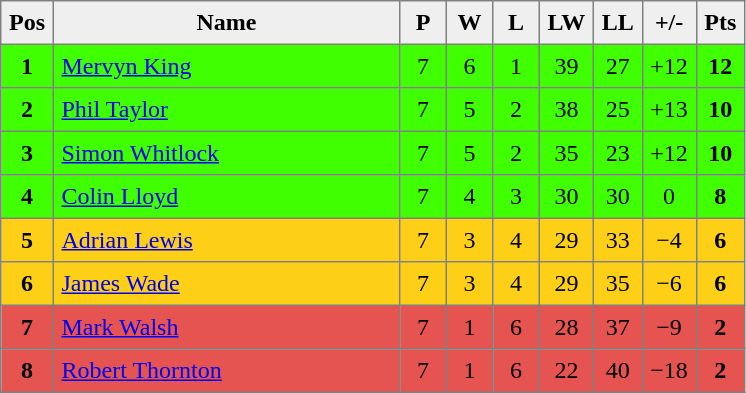<table style=border-collapse:collapse border=1 cellspacing=0 cellpadding=5>
<tr align=center bgcolor=#efefef>
<th width=20>Pos</th>
<th width=220>Name</th>
<th width=20>P</th>
<th width=20>W</th>
<th width=20>L</th>
<th width=20>LW</th>
<th width=20>LL</th>
<th width=20>+/-</th>
<th width=20>Pts</th>
</tr>
<tr align=center bgcolor="#3FFF00">
<td><strong>1</strong></td>
<td align="left"> <a href='#'>Mervyn King</a></td>
<td>7</td>
<td>6</td>
<td>1</td>
<td>39</td>
<td>27</td>
<td>+12</td>
<td><strong>12</strong></td>
</tr>
<tr align=center bgcolor="#3FFF00">
<td><strong>2</strong></td>
<td align="left"> <a href='#'>Phil Taylor</a></td>
<td>7</td>
<td>5</td>
<td>2</td>
<td>38</td>
<td>25</td>
<td>+13</td>
<td><strong>10</strong></td>
</tr>
<tr align=center bgcolor="#3FFF00">
<td><strong>3</strong></td>
<td align="left"> <a href='#'>Simon Whitlock</a></td>
<td>7</td>
<td>5</td>
<td>2</td>
<td>35</td>
<td>23</td>
<td>+12</td>
<td><strong>10</strong></td>
</tr>
<tr align=center bgcolor="#3FFF00">
<td><strong>4</strong></td>
<td align="left"> <a href='#'>Colin Lloyd</a></td>
<td>7</td>
<td>4</td>
<td>3</td>
<td>30</td>
<td>30</td>
<td>0</td>
<td><strong>8</strong></td>
</tr>
<tr align=center bgcolor="#FDD017">
<td><strong>5</strong></td>
<td align="left"> <a href='#'>Adrian Lewis</a></td>
<td>7</td>
<td>3</td>
<td>4</td>
<td>29</td>
<td>33</td>
<td>−4</td>
<td><strong>6</strong></td>
</tr>
<tr align=center bgcolor="#FDD017">
<td><strong>6</strong></td>
<td align="left"> <a href='#'>James Wade</a></td>
<td>7</td>
<td>3</td>
<td>4</td>
<td>29</td>
<td>35</td>
<td>−6</td>
<td><strong>6</strong></td>
</tr>
<tr align=center bgcolor="#E55451">
<td><strong>7</strong></td>
<td align="left"> <a href='#'>Mark Walsh</a></td>
<td>7</td>
<td>1</td>
<td>6</td>
<td>28</td>
<td>37</td>
<td>−9</td>
<td><strong>2</strong></td>
</tr>
<tr align=center bgcolor="#E55451">
<td><strong>8</strong></td>
<td align="left"> <a href='#'>Robert Thornton</a></td>
<td>7</td>
<td>1</td>
<td>6</td>
<td>22</td>
<td>40</td>
<td>−18</td>
<td><strong>2</strong></td>
</tr>
</table>
